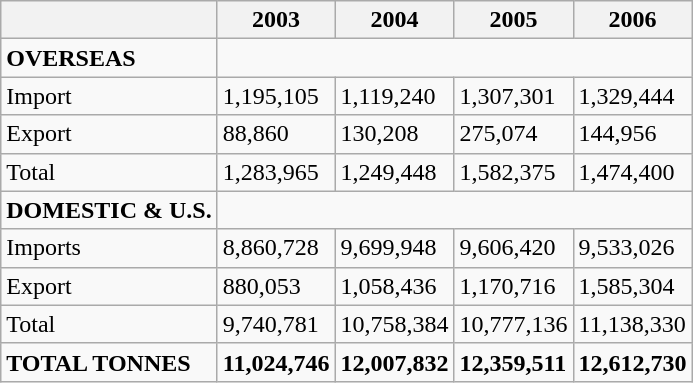<table class="wikitable">
<tr>
<th></th>
<th>2003</th>
<th>2004</th>
<th>2005</th>
<th>2006</th>
</tr>
<tr>
<td><strong>OVERSEAS</strong></td>
</tr>
<tr>
<td>Import</td>
<td>1,195,105</td>
<td>1,119,240</td>
<td>1,307,301</td>
<td>1,329,444</td>
</tr>
<tr>
<td>Export</td>
<td>88,860</td>
<td>130,208</td>
<td>275,074</td>
<td>144,956</td>
</tr>
<tr>
<td>Total</td>
<td>1,283,965</td>
<td>1,249,448</td>
<td>1,582,375</td>
<td>1,474,400</td>
</tr>
<tr>
<td><strong>DOMESTIC & U.S.</strong></td>
</tr>
<tr>
<td>Imports</td>
<td>8,860,728</td>
<td>9,699,948</td>
<td>9,606,420</td>
<td>9,533,026</td>
</tr>
<tr>
<td>Export</td>
<td>880,053</td>
<td>1,058,436</td>
<td>1,170,716</td>
<td>1,585,304</td>
</tr>
<tr>
<td>Total</td>
<td>9,740,781</td>
<td>10,758,384</td>
<td>10,777,136</td>
<td>11,138,330</td>
</tr>
<tr>
<td><strong>TOTAL TONNES</strong></td>
<td><strong>11,024,746</strong></td>
<td><strong>12,007,832</strong></td>
<td><strong>12,359,511</strong></td>
<td><strong>12,612,730</strong></td>
</tr>
</table>
